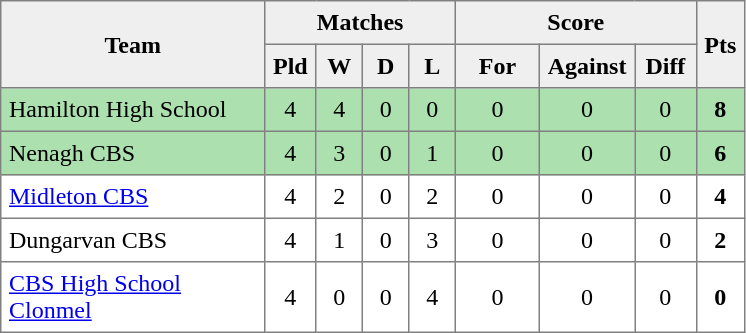<table style=border-collapse:collapse border=1 cellspacing=0 cellpadding=5>
<tr align=center bgcolor=#efefef>
<th rowspan=2 width=165>Team</th>
<th colspan=4>Matches</th>
<th colspan=3>Score</th>
<th rowspan=2width=20>Pts</th>
</tr>
<tr align=center bgcolor=#efefef>
<th width=20>Pld</th>
<th width=20>W</th>
<th width=20>D</th>
<th width=20>L</th>
<th width=45>For</th>
<th width=45>Against</th>
<th width=30>Diff</th>
</tr>
<tr align=center style="background:#ACE1AF;">
<td style="text-align:left;">Hamilton High School</td>
<td>4</td>
<td>4</td>
<td>0</td>
<td>0</td>
<td>0</td>
<td>0</td>
<td>0</td>
<td><strong>8</strong></td>
</tr>
<tr align=center style="background:#ACE1AF;">
<td style="text-align:left;">Nenagh CBS</td>
<td>4</td>
<td>3</td>
<td>0</td>
<td>1</td>
<td>0</td>
<td>0</td>
<td>0</td>
<td><strong>6</strong></td>
</tr>
<tr align=center>
<td style="text-align:left;"><a href='#'>Midleton CBS</a></td>
<td>4</td>
<td>2</td>
<td>0</td>
<td>2</td>
<td>0</td>
<td>0</td>
<td>0</td>
<td><strong>4</strong></td>
</tr>
<tr align=center>
<td style="text-align:left;">Dungarvan CBS</td>
<td>4</td>
<td>1</td>
<td>0</td>
<td>3</td>
<td>0</td>
<td>0</td>
<td>0</td>
<td><strong>2</strong></td>
</tr>
<tr align=center>
<td style="text-align:left;"><a href='#'>CBS High School Clonmel</a></td>
<td>4</td>
<td>0</td>
<td>0</td>
<td>4</td>
<td>0</td>
<td>0</td>
<td>0</td>
<td><strong>0</strong></td>
</tr>
</table>
